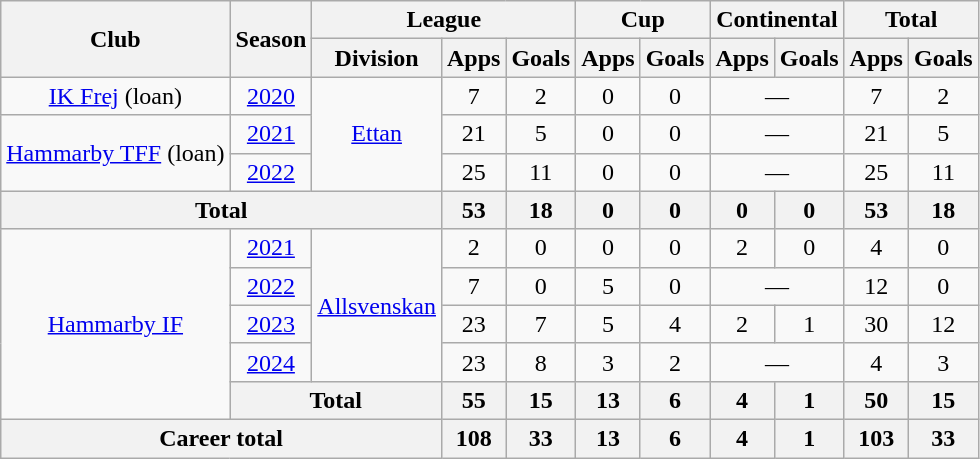<table class="wikitable" style="text-align:center;">
<tr>
<th rowspan="2">Club</th>
<th rowspan="2">Season</th>
<th colspan="3">League</th>
<th colspan="2">Cup</th>
<th colspan="2">Continental</th>
<th colspan="2">Total</th>
</tr>
<tr>
<th>Division</th>
<th>Apps</th>
<th>Goals</th>
<th>Apps</th>
<th>Goals</th>
<th>Apps</th>
<th>Goals</th>
<th>Apps</th>
<th>Goals</th>
</tr>
<tr>
<td><a href='#'>IK Frej</a> (loan)</td>
<td><a href='#'>2020</a></td>
<td rowspan=3><a href='#'>Ettan</a></td>
<td>7</td>
<td>2</td>
<td>0</td>
<td>0</td>
<td colspan="2">—</td>
<td>7</td>
<td>2</td>
</tr>
<tr>
<td rowspan=2><a href='#'>Hammarby TFF</a> (loan)</td>
<td><a href='#'>2021</a></td>
<td>21</td>
<td>5</td>
<td>0</td>
<td>0</td>
<td colspan="2">—</td>
<td>21</td>
<td>5</td>
</tr>
<tr>
<td><a href='#'>2022</a></td>
<td>25</td>
<td>11</td>
<td>0</td>
<td>0</td>
<td colspan="2">—</td>
<td>25</td>
<td>11</td>
</tr>
<tr>
<th colspan="3">Total</th>
<th>53</th>
<th>18</th>
<th>0</th>
<th>0</th>
<th>0</th>
<th>0</th>
<th>53</th>
<th>18</th>
</tr>
<tr>
<td rowspan=5><a href='#'>Hammarby IF</a></td>
<td><a href='#'>2021</a></td>
<td rowspan=4><a href='#'>Allsvenskan</a></td>
<td>2</td>
<td>0</td>
<td>0</td>
<td>0</td>
<td>2</td>
<td>0</td>
<td>4</td>
<td>0</td>
</tr>
<tr>
<td><a href='#'>2022</a></td>
<td>7</td>
<td>0</td>
<td>5</td>
<td>0</td>
<td colspan="2">—</td>
<td>12</td>
<td>0</td>
</tr>
<tr>
<td><a href='#'>2023</a></td>
<td>23</td>
<td>7</td>
<td>5</td>
<td>4</td>
<td>2</td>
<td>1</td>
<td>30</td>
<td>12</td>
</tr>
<tr>
<td><a href='#'>2024</a></td>
<td>23</td>
<td>8</td>
<td>3</td>
<td>2</td>
<td colspan="2">—</td>
<td>4</td>
<td>3</td>
</tr>
<tr>
<th colspan="2">Total</th>
<th>55</th>
<th>15</th>
<th>13</th>
<th>6</th>
<th>4</th>
<th>1</th>
<th>50</th>
<th>15</th>
</tr>
<tr>
<th colspan="3">Career total</th>
<th>108</th>
<th>33</th>
<th>13</th>
<th>6</th>
<th>4</th>
<th>1</th>
<th>103</th>
<th>33</th>
</tr>
</table>
